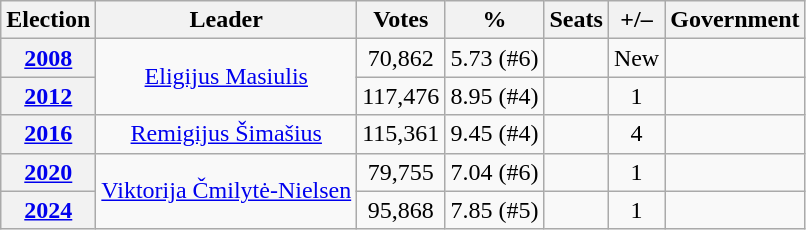<table class=wikitable style="text-align: center;">
<tr>
<th>Election</th>
<th>Leader</th>
<th>Votes</th>
<th>%</th>
<th>Seats</th>
<th>+/–</th>
<th>Government</th>
</tr>
<tr>
<th><a href='#'>2008</a></th>
<td rowspan="2"><a href='#'>Eligijus Masiulis</a></td>
<td>70,862</td>
<td>5.73 (#6)</td>
<td></td>
<td>New</td>
<td></td>
</tr>
<tr>
<th><a href='#'>2012</a></th>
<td>117,476</td>
<td>8.95 (#4)</td>
<td></td>
<td> 1</td>
<td></td>
</tr>
<tr>
<th><a href='#'>2016</a></th>
<td><a href='#'>Remigijus Šimašius</a></td>
<td>115,361</td>
<td>9.45 (#4)</td>
<td></td>
<td> 4</td>
<td></td>
</tr>
<tr>
<th><a href='#'>2020</a></th>
<td rowspan="2"><a href='#'>Viktorija Čmilytė-Nielsen</a></td>
<td>79,755</td>
<td>7.04 (#6)</td>
<td></td>
<td> 1</td>
<td></td>
</tr>
<tr>
<th><a href='#'>2024</a></th>
<td>95,868</td>
<td>7.85 (#5)</td>
<td></td>
<td> 1</td>
<td></td>
</tr>
</table>
